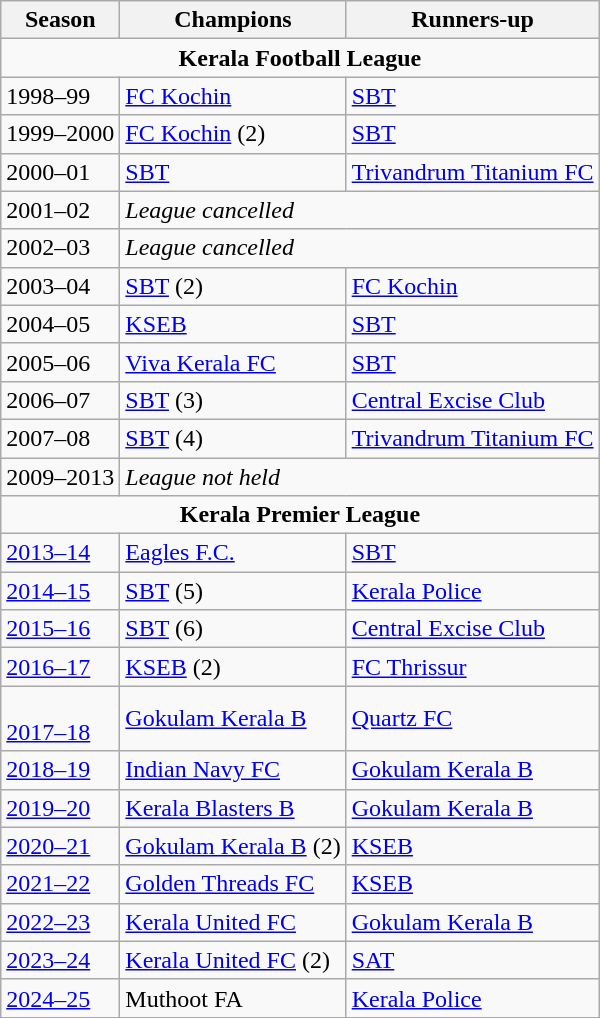<table class="wikitable">
<tr>
<th>Season</th>
<th>Champions</th>
<th>Runners-up</th>
</tr>
<tr>
<td colspan="3" style="text-align:center;"><strong>Kerala Football League</strong></td>
</tr>
<tr>
<td>1998–99</td>
<td><a href='#'>FC Kochin</a></td>
<td><a href='#'>SBT</a></td>
</tr>
<tr>
<td>1999–2000</td>
<td><a href='#'>FC Kochin</a> (2)</td>
<td><a href='#'>SBT</a></td>
</tr>
<tr>
<td>2000–01</td>
<td><a href='#'>SBT</a></td>
<td><a href='#'>Trivandrum Titanium FC</a></td>
</tr>
<tr>
<td>2001–02</td>
<td colspan="2"><em>League cancelled</em></td>
</tr>
<tr>
<td>2002–03</td>
<td colspan="2"><em>League cancelled</em></td>
</tr>
<tr>
<td>2003–04</td>
<td><a href='#'>SBT</a> (2)</td>
<td><a href='#'>FC Kochin</a></td>
</tr>
<tr>
<td>2004–05</td>
<td><a href='#'>KSEB</a></td>
<td><a href='#'>SBT</a></td>
</tr>
<tr>
<td>2005–06</td>
<td><a href='#'>Viva Kerala FC</a></td>
<td><a href='#'>SBT</a></td>
</tr>
<tr>
<td>2006–07</td>
<td><a href='#'>SBT</a> (3)</td>
<td><a href='#'>Central Excise Club</a></td>
</tr>
<tr>
<td>2007–08</td>
<td><a href='#'>SBT</a> (4)</td>
<td><a href='#'>Trivandrum Titanium FC</a></td>
</tr>
<tr>
<td>2009–2013</td>
<td colspan="2"><em>League not held</em></td>
</tr>
<tr>
<td colspan="3" style="text-align:center;"><strong>Kerala Premier League</strong></td>
</tr>
<tr>
<td><a href='#'>2013–14</a></td>
<td><a href='#'>Eagles F.C.</a></td>
<td><a href='#'>SBT</a></td>
</tr>
<tr>
<td><a href='#'>2014–15</a></td>
<td><a href='#'>SBT</a> (5)</td>
<td><a href='#'>Kerala Police</a></td>
</tr>
<tr>
<td><a href='#'>2015–16</a></td>
<td><a href='#'>SBT</a> (6)</td>
<td><a href='#'>Central Excise Club</a></td>
</tr>
<tr>
<td><a href='#'>2016–17</a></td>
<td><a href='#'>KSEB</a> (2)</td>
<td><a href='#'>FC Thrissur</a></td>
</tr>
<tr>
<td><br><a href='#'>2017–18</a></td>
<td><a href='#'>Gokulam Kerala B</a></td>
<td><a href='#'>Quartz FC</a></td>
</tr>
<tr>
<td><a href='#'>2018–19</a></td>
<td><a href='#'>Indian Navy FC</a></td>
<td><a href='#'>Gokulam Kerala B</a></td>
</tr>
<tr>
<td><a href='#'>2019–20</a></td>
<td><a href='#'>Kerala Blasters B</a></td>
<td><a href='#'>Gokulam Kerala B</a></td>
</tr>
<tr>
<td><a href='#'>2020–21</a></td>
<td><a href='#'>Gokulam Kerala B</a> (2)</td>
<td><a href='#'>KSEB</a></td>
</tr>
<tr>
<td><a href='#'>2021–22</a></td>
<td><a href='#'>Golden Threads FC</a></td>
<td><a href='#'>KSEB</a></td>
</tr>
<tr>
<td><a href='#'>2022–23</a></td>
<td><a href='#'>Kerala United FC</a></td>
<td><a href='#'>Gokulam Kerala B</a></td>
</tr>
<tr>
<td><a href='#'>2023–24</a></td>
<td><a href='#'>Kerala United FC</a> (2)</td>
<td><a href='#'>SAT</a></td>
</tr>
<tr>
<td><a href='#'>2024–25</a></td>
<td>Muthoot FA</td>
<td><a href='#'>Kerala Police</a></td>
</tr>
</table>
